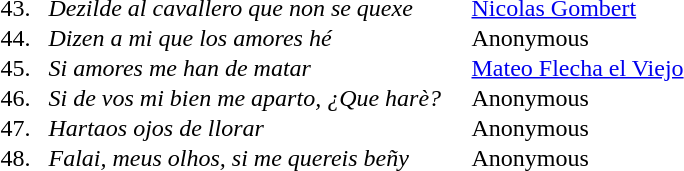<table cellpadding="1" cellspacing="0">
<tr>
<td width=30 align=left>43.</td>
<td width=280 align=left><em>Dezilde al cavallero que non se quexe</em></td>
<td width=300 align=left><a href='#'>Nicolas Gombert</a></td>
</tr>
<tr>
<td>44.</td>
<td><em>Dizen a mi que los amores hé</em></td>
<td>Anonymous</td>
</tr>
<tr>
<td>45.</td>
<td><em>Si amores me han de matar</em></td>
<td><a href='#'>Mateo Flecha el Viejo</a></td>
</tr>
<tr>
<td>46.</td>
<td><em>Si de vos mi bien me aparto, ¿Que harè?</em></td>
<td>Anonymous</td>
</tr>
<tr>
<td>47.</td>
<td><em>Hartaos ojos de llorar</em></td>
<td>Anonymous</td>
</tr>
<tr>
<td>48.</td>
<td><em>Falai, meus olhos, si me quereis beñy</em></td>
<td>Anonymous</td>
</tr>
</table>
